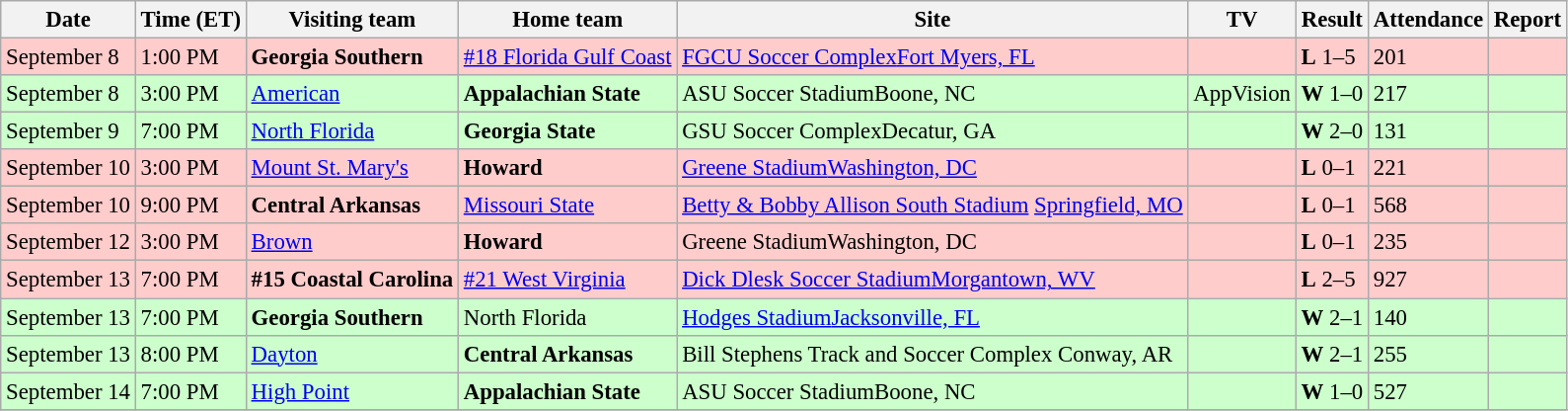<table class="wikitable" style="font-size:95%;">
<tr>
<th>Date</th>
<th>Time (ET)</th>
<th>Visiting team</th>
<th>Home team</th>
<th>Site</th>
<th>TV</th>
<th>Result</th>
<th>Attendance</th>
<th>Report</th>
</tr>
<tr bgcolor="#fcc">
<td>September 8</td>
<td>1:00 PM</td>
<td><strong>Georgia Southern</strong></td>
<td><a href='#'>#18 Florida Gulf Coast</a></td>
<td><a href='#'>FGCU Soccer Complex</a><a href='#'>Fort Myers, FL</a></td>
<td></td>
<td><strong>L</strong> 1–5</td>
<td>201</td>
<td></td>
</tr>
<tr bgcolor="#cfc">
<td>September 8</td>
<td>3:00 PM</td>
<td><a href='#'>American</a></td>
<td><strong>Appalachian State</strong></td>
<td>ASU Soccer StadiumBoone, NC</td>
<td>AppVision</td>
<td><strong>W</strong> 1–0</td>
<td>217</td>
<td></td>
</tr>
<tr bgcolor="#cfc">
<td>September 9</td>
<td>7:00 PM</td>
<td><a href='#'>North Florida</a></td>
<td><strong>Georgia State</strong></td>
<td>GSU Soccer ComplexDecatur, GA</td>
<td></td>
<td><strong>W</strong> 2–0</td>
<td>131</td>
<td></td>
</tr>
<tr bgcolor="#fcc">
<td>September 10</td>
<td>3:00 PM</td>
<td><a href='#'>Mount St. Mary's</a></td>
<td><strong>Howard</strong></td>
<td><a href='#'>Greene Stadium</a><a href='#'>Washington, DC</a></td>
<td></td>
<td><strong>L</strong> 0–1</td>
<td>221</td>
<td></td>
</tr>
<tr bgcolor="#fcc">
<td>September 10</td>
<td>9:00 PM</td>
<td><strong>Central Arkansas</strong></td>
<td><a href='#'>Missouri State</a></td>
<td><a href='#'>Betty & Bobby Allison South Stadium</a> <a href='#'>Springfield, MO</a></td>
<td></td>
<td><strong>L</strong> 0–1</td>
<td>568</td>
<td></td>
</tr>
<tr bgcolor="#fcc">
<td>September 12</td>
<td>3:00 PM</td>
<td><a href='#'>Brown</a></td>
<td><strong>Howard</strong></td>
<td>Greene StadiumWashington, DC</td>
<td></td>
<td><strong>L</strong> 0–1</td>
<td>235</td>
<td></td>
</tr>
<tr bgcolor="#fcc">
<td>September 13</td>
<td>7:00 PM</td>
<td><strong>#15 Coastal Carolina</strong></td>
<td><a href='#'>#21 West Virginia</a></td>
<td><a href='#'>Dick Dlesk Soccer Stadium</a><a href='#'>Morgantown, WV</a></td>
<td></td>
<td><strong>L</strong> 2–5</td>
<td>927</td>
<td></td>
</tr>
<tr bgcolor="#cfc">
<td>September 13</td>
<td>7:00 PM</td>
<td><strong>Georgia Southern</strong></td>
<td>North Florida</td>
<td><a href='#'>Hodges Stadium</a><a href='#'>Jacksonville, FL</a></td>
<td></td>
<td><strong>W</strong> 2–1</td>
<td>140</td>
<td></td>
</tr>
<tr bgcolor="#cfc">
<td>September 13</td>
<td>8:00 PM</td>
<td><a href='#'>Dayton</a></td>
<td><strong>Central Arkansas</strong></td>
<td>Bill Stephens Track and Soccer Complex Conway, AR</td>
<td></td>
<td><strong>W</strong> 2–1</td>
<td>255</td>
<td></td>
</tr>
<tr bgcolor="#cfc">
<td>September 14</td>
<td>7:00 PM</td>
<td><a href='#'>High Point</a></td>
<td><strong>Appalachian State</strong></td>
<td>ASU Soccer StadiumBoone, NC</td>
<td></td>
<td><strong>W</strong> 1–0</td>
<td>527</td>
<td></td>
</tr>
<tr>
</tr>
</table>
